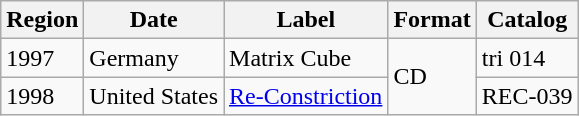<table class="wikitable">
<tr>
<th>Region</th>
<th>Date</th>
<th>Label</th>
<th>Format</th>
<th>Catalog</th>
</tr>
<tr>
<td>1997</td>
<td>Germany</td>
<td>Matrix Cube</td>
<td rowspan="2">CD</td>
<td>tri 014</td>
</tr>
<tr>
<td>1998</td>
<td>United States</td>
<td><a href='#'>Re-Constriction</a></td>
<td>REC-039</td>
</tr>
</table>
